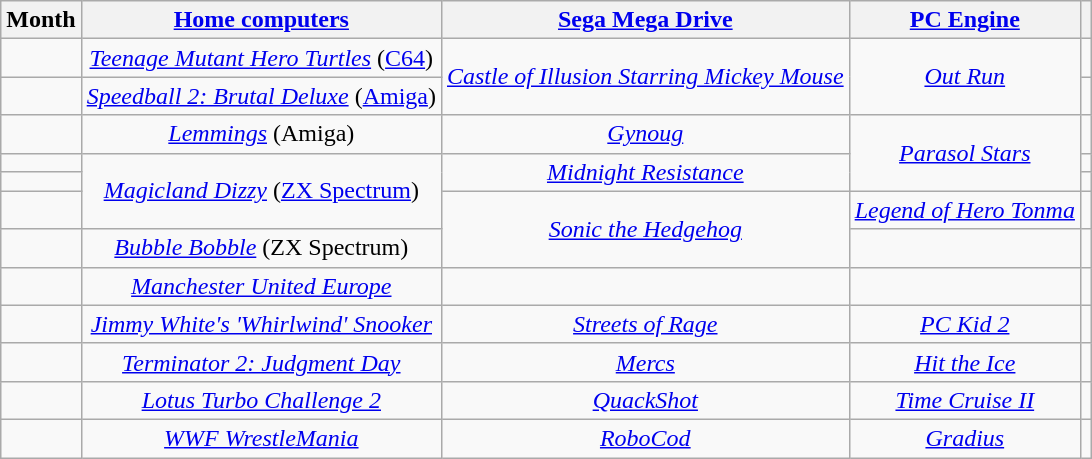<table class="wikitable sortable" style="text-align:center">
<tr>
<th>Month</th>
<th><a href='#'>Home computers</a></th>
<th><a href='#'>Sega Mega Drive</a></th>
<th><a href='#'>PC Engine</a></th>
<th class="unsortable"></th>
</tr>
<tr>
<td></td>
<td><em><a href='#'>Teenage Mutant Hero Turtles</a></em> (<a href='#'>C64</a>)</td>
<td rowspan="2"><em><a href='#'>Castle of Illusion Starring Mickey Mouse</a></em></td>
<td rowspan="2"><em><a href='#'>Out Run</a></em></td>
<td></td>
</tr>
<tr>
<td></td>
<td><em><a href='#'>Speedball 2: Brutal Deluxe</a></em> (<a href='#'>Amiga</a>)</td>
<td></td>
</tr>
<tr>
<td></td>
<td><em><a href='#'>Lemmings</a></em> (Amiga)</td>
<td><em><a href='#'>Gynoug</a></em></td>
<td rowspan="3"><em><a href='#'>Parasol Stars</a></em></td>
<td></td>
</tr>
<tr>
<td></td>
<td rowspan="3"><em><a href='#'>Magicland Dizzy</a></em> (<a href='#'>ZX Spectrum</a>)</td>
<td rowspan="2"><em><a href='#'>Midnight Resistance</a></em></td>
<td></td>
</tr>
<tr>
<td></td>
<td></td>
</tr>
<tr>
<td></td>
<td rowspan="2"><em><a href='#'>Sonic the Hedgehog</a></em></td>
<td><em><a href='#'>Legend of Hero Tonma</a></em></td>
<td></td>
</tr>
<tr>
<td></td>
<td><em><a href='#'>Bubble Bobble</a></em> (ZX Spectrum)</td>
<td></td>
<td></td>
</tr>
<tr>
<td></td>
<td><em><a href='#'>Manchester United Europe</a></em></td>
<td></td>
<td></td>
<td></td>
</tr>
<tr>
<td></td>
<td><em><a href='#'>Jimmy White's 'Whirlwind' Snooker</a></em></td>
<td><em><a href='#'>Streets of Rage</a></em></td>
<td><em><a href='#'>PC Kid 2</a></em></td>
<td></td>
</tr>
<tr>
<td></td>
<td><em><a href='#'>Terminator 2: Judgment Day</a></em></td>
<td><em><a href='#'>Mercs</a></em></td>
<td><em><a href='#'>Hit the Ice</a></em></td>
<td></td>
</tr>
<tr>
<td></td>
<td><em><a href='#'>Lotus Turbo Challenge 2</a></em></td>
<td><em><a href='#'>QuackShot</a></em></td>
<td><a href='#'><em>Time Cruise II</em></a></td>
<td></td>
</tr>
<tr>
<td></td>
<td><em><a href='#'>WWF WrestleMania</a></em></td>
<td><em><a href='#'>RoboCod</a></em></td>
<td><a href='#'><em>Gradius</em></a></td>
<td></td>
</tr>
</table>
